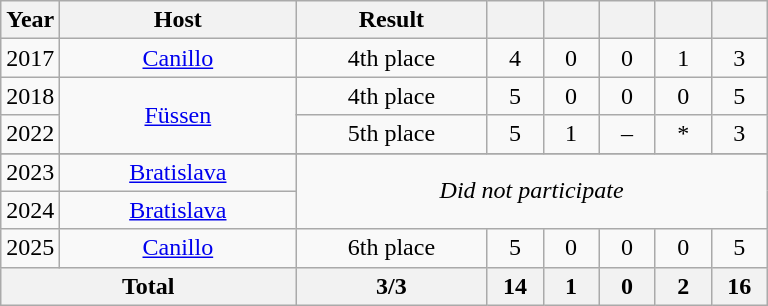<table class="wikitable" style="text-align:center">
<tr>
<th width=30>Year</th>
<th width=150>Host</th>
<th width=120>Result</th>
<th width=30></th>
<th width=30></th>
<th width=30></th>
<th width=30></th>
<th width=30></th>
</tr>
<tr>
<td>2017</td>
<td> <a href='#'>Canillo</a></td>
<td>4th place</td>
<td>4</td>
<td>0</td>
<td>0</td>
<td>1</td>
<td>3</td>
</tr>
<tr>
<td>2018</td>
<td rowspan=2> <a href='#'>Füssen</a></td>
<td>4th place</td>
<td>5</td>
<td>0</td>
<td>0</td>
<td>0</td>
<td>5</td>
</tr>
<tr>
<td>2022</td>
<td>5th place</td>
<td>5</td>
<td>1</td>
<td>–</td>
<td>*</td>
<td>3</td>
</tr>
<tr>
</tr>
<tr>
<td>2023</td>
<td> <a href='#'>Bratislava</a></td>
<td colspan=6 rowspan=2><em>Did not participate</em></td>
</tr>
<tr>
<td>2024</td>
<td> <a href='#'>Bratislava</a></td>
</tr>
<tr>
<td>2025</td>
<td> <a href='#'>Canillo</a></td>
<td>6th place</td>
<td>5</td>
<td>0</td>
<td>0</td>
<td>0</td>
<td>5</td>
</tr>
<tr>
<th colspan=2>Total</th>
<th>3/3</th>
<th>14</th>
<th>1</th>
<th>0</th>
<th>2</th>
<th>16</th>
</tr>
</table>
